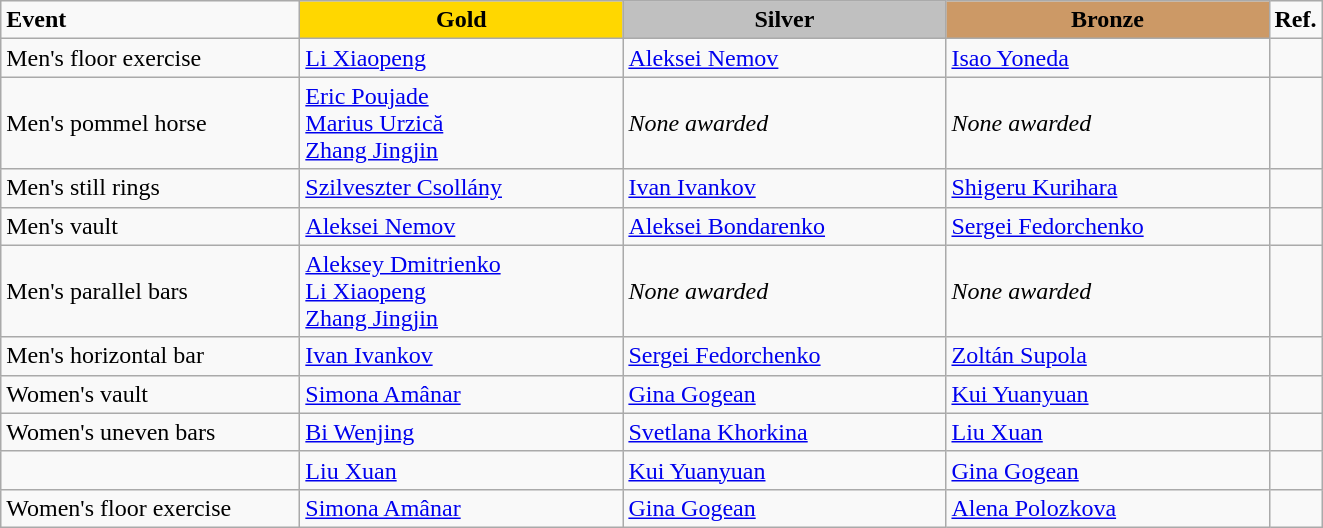<table class="wikitable">
<tr>
<td style="width:12em;"><strong>Event</strong></td>
<td style="text-align:center; background:gold; width:13em;"><strong>Gold</strong></td>
<td style="text-align:center; background:silver; width:13em;"><strong>Silver</strong></td>
<td style="text-align:center; background:#c96; width:13em;"><strong>Bronze</strong></td>
<td style="width:1em;"><strong>Ref.</strong></td>
</tr>
<tr>
<td>Men's floor exercise</td>
<td> <a href='#'>Li Xiaopeng</a></td>
<td> <a href='#'>Aleksei Nemov</a></td>
<td> <a href='#'>Isao Yoneda</a></td>
<td></td>
</tr>
<tr>
<td>Men's pommel horse</td>
<td> <a href='#'>Eric Poujade</a><br> <a href='#'>Marius Urzică</a><br> <a href='#'>Zhang Jingjin</a></td>
<td><em>None awarded</em></td>
<td><em>None awarded</em></td>
<td></td>
</tr>
<tr>
<td>Men's still rings</td>
<td> <a href='#'>Szilveszter Csollány</a></td>
<td> <a href='#'>Ivan Ivankov</a></td>
<td> <a href='#'>Shigeru Kurihara</a></td>
<td></td>
</tr>
<tr>
<td>Men's vault</td>
<td> <a href='#'>Aleksei Nemov</a></td>
<td> <a href='#'>Aleksei Bondarenko</a></td>
<td> <a href='#'>Sergei Fedorchenko</a></td>
<td></td>
</tr>
<tr>
<td>Men's parallel bars</td>
<td> <a href='#'>Aleksey Dmitrienko</a><br> <a href='#'>Li Xiaopeng</a><br> <a href='#'>Zhang Jingjin</a></td>
<td><em>None awarded</em></td>
<td><em>None awarded</em></td>
<td></td>
</tr>
<tr>
<td>Men's horizontal bar</td>
<td> <a href='#'>Ivan Ivankov</a></td>
<td> <a href='#'>Sergei Fedorchenko</a></td>
<td> <a href='#'>Zoltán Supola</a></td>
<td></td>
</tr>
<tr>
<td>Women's vault</td>
<td> <a href='#'>Simona Amânar</a></td>
<td> <a href='#'>Gina Gogean</a></td>
<td> <a href='#'>Kui Yuanyuan</a></td>
<td></td>
</tr>
<tr>
<td>Women's uneven bars</td>
<td> <a href='#'>Bi Wenjing</a></td>
<td> <a href='#'>Svetlana Khorkina</a></td>
<td> <a href='#'>Liu Xuan</a></td>
<td></td>
</tr>
<tr>
<td></td>
<td> <a href='#'>Liu Xuan</a></td>
<td> <a href='#'>Kui Yuanyuan</a></td>
<td> <a href='#'>Gina Gogean</a></td>
<td></td>
</tr>
<tr>
<td>Women's floor exercise</td>
<td> <a href='#'>Simona Amânar</a></td>
<td> <a href='#'>Gina Gogean</a></td>
<td> <a href='#'>Alena Polozkova</a></td>
<td></td>
</tr>
</table>
